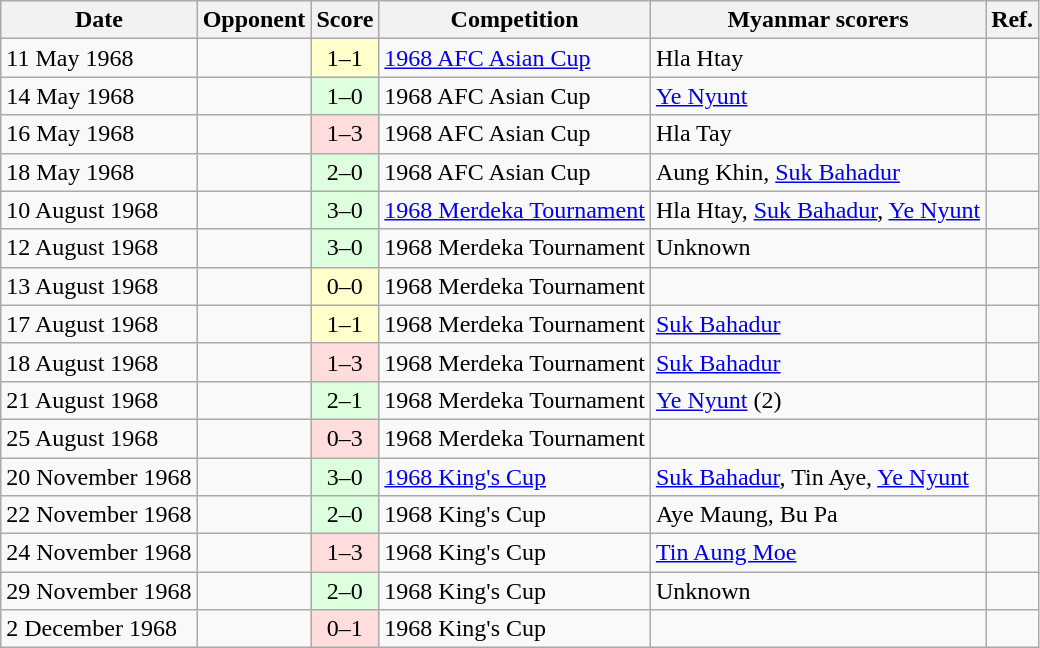<table class="wikitable sortable">
<tr>
<th>Date</th>
<th>Opponent</th>
<th>Score</th>
<th>Competition</th>
<th class="unsortable">Myanmar scorers</th>
<th class="unsortable">Ref.</th>
</tr>
<tr>
<td>11 May 1968</td>
<td></td>
<td align="center" bgcolor="#ffffcc">1–1</td>
<td><a href='#'>1968 AFC Asian Cup</a></td>
<td>Hla Htay</td>
<td></td>
</tr>
<tr>
<td>14 May 1968</td>
<td></td>
<td align="center" bgcolor="#ddffdd">1–0</td>
<td>1968 AFC Asian Cup</td>
<td><a href='#'>Ye Nyunt</a></td>
<td></td>
</tr>
<tr>
<td>16 May 1968</td>
<td></td>
<td align="center" bgcolor="#ffdddd">1–3</td>
<td>1968 AFC Asian Cup</td>
<td>Hla Tay</td>
<td></td>
</tr>
<tr>
<td>18 May 1968</td>
<td></td>
<td align="center" bgcolor="#ddffdd">2–0</td>
<td>1968 AFC Asian Cup</td>
<td>Aung Khin, <a href='#'>Suk Bahadur</a></td>
<td></td>
</tr>
<tr>
<td>10 August 1968</td>
<td></td>
<td align="center" bgcolor="#ddffdd">3–0</td>
<td><a href='#'>1968 Merdeka Tournament</a></td>
<td>Hla Htay, <a href='#'>Suk Bahadur</a>, <a href='#'>Ye Nyunt</a></td>
<td></td>
</tr>
<tr>
<td>12 August 1968</td>
<td></td>
<td align="center" bgcolor="#ddffdd">3–0</td>
<td>1968 Merdeka Tournament</td>
<td>Unknown</td>
<td></td>
</tr>
<tr>
<td>13 August 1968</td>
<td></td>
<td align="center" bgcolor="#ffffcc">0–0</td>
<td>1968 Merdeka Tournament</td>
<td></td>
<td></td>
</tr>
<tr>
<td>17 August 1968</td>
<td></td>
<td align="center" bgcolor="#ffffcc">1–1</td>
<td>1968 Merdeka Tournament</td>
<td><a href='#'>Suk Bahadur</a></td>
<td></td>
</tr>
<tr>
<td>18 August 1968</td>
<td></td>
<td align="center" bgcolor="#ffdddd">1–3</td>
<td>1968 Merdeka Tournament</td>
<td><a href='#'>Suk Bahadur</a></td>
<td></td>
</tr>
<tr>
<td>21 August 1968</td>
<td></td>
<td align="center" bgcolor="#ddffdd">2–1</td>
<td>1968 Merdeka Tournament</td>
<td><a href='#'>Ye Nyunt</a> (2)</td>
<td></td>
</tr>
<tr>
<td>25 August 1968</td>
<td></td>
<td align="center" bgcolor="#ffdddd">0–3</td>
<td>1968 Merdeka Tournament</td>
<td></td>
<td></td>
</tr>
<tr>
<td>20 November 1968</td>
<td></td>
<td align="center" bgcolor="#ddffdd">3–0</td>
<td><a href='#'>1968 King's Cup</a></td>
<td><a href='#'>Suk Bahadur</a>, Tin Aye, <a href='#'>Ye Nyunt</a></td>
<td></td>
</tr>
<tr>
<td>22 November 1968</td>
<td></td>
<td align="center" bgcolor="#ddffdd">2–0</td>
<td>1968 King's Cup</td>
<td>Aye Maung, Bu Pa</td>
<td></td>
</tr>
<tr>
<td>24 November 1968</td>
<td></td>
<td align="center" bgcolor="#ffdddd">1–3</td>
<td>1968 King's Cup</td>
<td><a href='#'>Tin Aung Moe</a></td>
<td></td>
</tr>
<tr>
<td>29 November 1968</td>
<td></td>
<td align="center" bgcolor="#ddffdd">2–0</td>
<td>1968 King's Cup</td>
<td>Unknown</td>
<td></td>
</tr>
<tr>
<td>2 December 1968</td>
<td></td>
<td align="center" bgcolor="#ffdddd">0–1</td>
<td>1968 King's Cup</td>
<td></td>
<td></td>
</tr>
</table>
